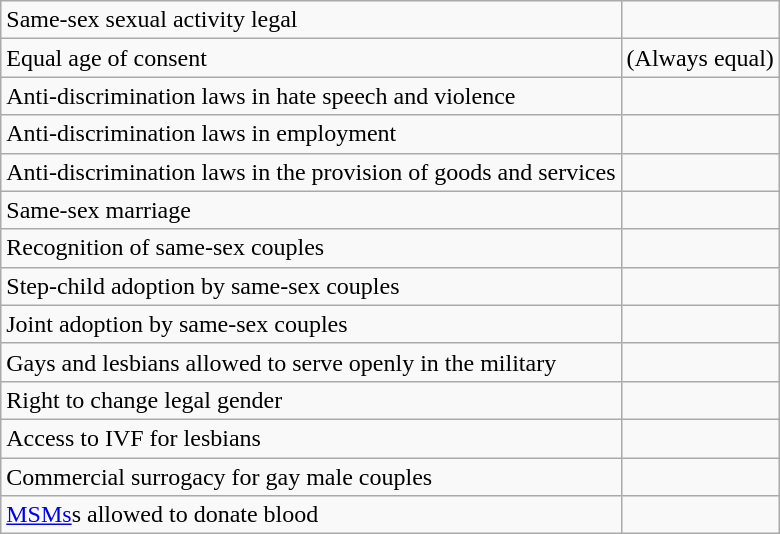<table class="wikitable">
<tr>
<td>Same-sex sexual activity legal</td>
<td></td>
</tr>
<tr>
<td>Equal age of consent</td>
<td> (Always equal)</td>
</tr>
<tr>
<td>Anti-discrimination laws in hate speech and violence</td>
<td></td>
</tr>
<tr>
<td>Anti-discrimination laws in employment</td>
<td></td>
</tr>
<tr>
<td>Anti-discrimination laws in the provision of goods and services</td>
<td></td>
</tr>
<tr>
<td>Same-sex marriage</td>
<td></td>
</tr>
<tr>
<td>Recognition of same-sex couples</td>
<td></td>
</tr>
<tr>
<td>Step-child adoption by same-sex couples</td>
<td></td>
</tr>
<tr>
<td>Joint adoption by same-sex couples</td>
<td></td>
</tr>
<tr>
<td>Gays and lesbians allowed to serve openly in the military</td>
<td></td>
</tr>
<tr>
<td>Right to change legal gender</td>
<td></td>
</tr>
<tr>
<td>Access to IVF for lesbians</td>
<td></td>
</tr>
<tr>
<td>Commercial surrogacy for gay male couples</td>
<td></td>
</tr>
<tr>
<td><a href='#'>MSMs</a>s allowed to donate blood</td>
<td></td>
</tr>
</table>
